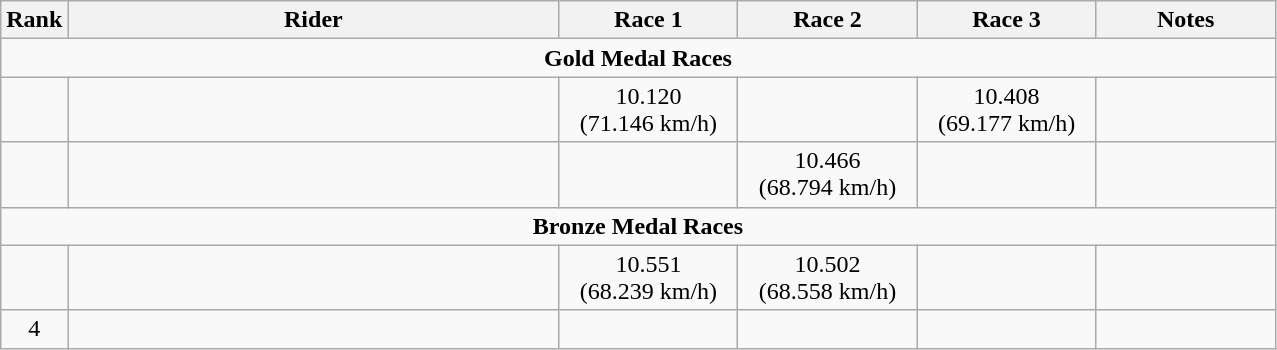<table class="wikitable sortable" style="text-align:center;">
<tr>
<th>Rank</th>
<th style="width:20em;">Rider</th>
<th style="width:7em;">Race 1</th>
<th style="width:7em;">Race 2</th>
<th style="width:7em;">Race 3</th>
<th style="width:7em;">Notes</th>
</tr>
<tr>
<td colspan=6><strong>Gold Medal Races</strong></td>
</tr>
<tr>
<td></td>
<td align=left></td>
<td>10.120<br>(71.146 km/h)</td>
<td></td>
<td>10.408<br>(69.177 km/h)</td>
<td></td>
</tr>
<tr>
<td></td>
<td align=left></td>
<td></td>
<td>10.466<br>(68.794 km/h)</td>
<td></td>
<td></td>
</tr>
<tr>
<td colspan=6><strong>Bronze Medal Races</strong></td>
</tr>
<tr>
<td></td>
<td align=left></td>
<td>10.551<br>(68.239 km/h)</td>
<td>10.502<br>(68.558 km/h)</td>
<td></td>
<td></td>
</tr>
<tr>
<td>4</td>
<td align=left></td>
<td></td>
<td></td>
<td></td>
<td></td>
</tr>
</table>
